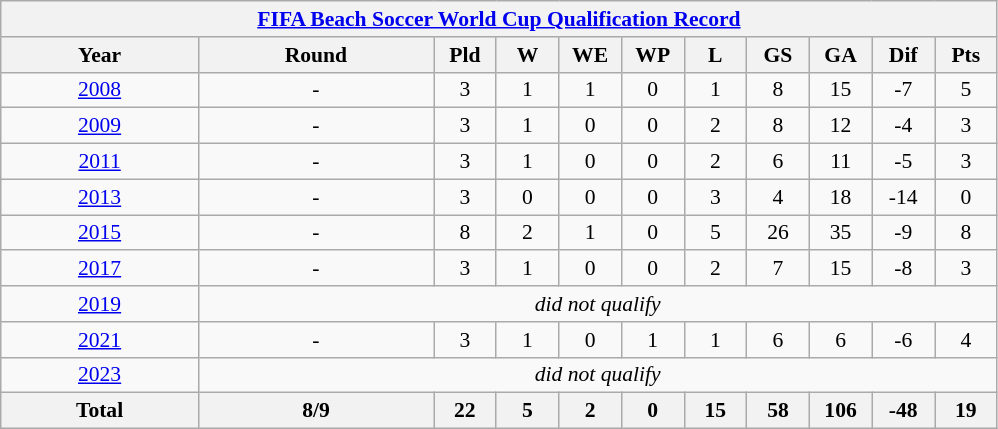<table class="wikitable" style="text-align: center;font-size:90%;">
<tr>
<th colspan=11><a href='#'>FIFA Beach Soccer World Cup Qualification Record</a></th>
</tr>
<tr>
<th width=125>Year</th>
<th width=150>Round</th>
<th width=35>Pld</th>
<th width=35>W</th>
<th width=35>WE</th>
<th width=35>WP</th>
<th width=35>L</th>
<th width=35>GS</th>
<th width=35>GA</th>
<th width=35>Dif</th>
<th width=35>Pts</th>
</tr>
<tr>
<td> <a href='#'>2008</a></td>
<td>-</td>
<td>3</td>
<td>1</td>
<td>1</td>
<td>0</td>
<td>1</td>
<td>8</td>
<td>15</td>
<td>-7</td>
<td>5</td>
</tr>
<tr>
<td> <a href='#'>2009</a></td>
<td>-</td>
<td>3</td>
<td>1</td>
<td>0</td>
<td>0</td>
<td>2</td>
<td>8</td>
<td>12</td>
<td>-4</td>
<td>3</td>
</tr>
<tr>
<td> <a href='#'>2011</a></td>
<td>-</td>
<td>3</td>
<td>1</td>
<td>0</td>
<td>0</td>
<td>2</td>
<td>6</td>
<td>11</td>
<td>-5</td>
<td>3</td>
</tr>
<tr>
<td> <a href='#'>2013</a></td>
<td>-</td>
<td>3</td>
<td>0</td>
<td>0</td>
<td>0</td>
<td>3</td>
<td>4</td>
<td>18</td>
<td>-14</td>
<td>0</td>
</tr>
<tr>
<td> <a href='#'>2015</a></td>
<td>-</td>
<td>8</td>
<td>2</td>
<td>1</td>
<td>0</td>
<td>5</td>
<td>26</td>
<td>35</td>
<td>-9</td>
<td>8</td>
</tr>
<tr>
<td> <a href='#'>2017</a></td>
<td>-</td>
<td>3</td>
<td>1</td>
<td>0</td>
<td>0</td>
<td>2</td>
<td>7</td>
<td>15</td>
<td>-8</td>
<td>3</td>
</tr>
<tr>
<td> <a href='#'>2019</a></td>
<td colspan=10><em>did not qualify</em></td>
</tr>
<tr>
<td> <a href='#'>2021</a></td>
<td>-</td>
<td>3</td>
<td>1</td>
<td>0</td>
<td>1</td>
<td>1</td>
<td>6</td>
<td>6</td>
<td>-6</td>
<td>4</td>
</tr>
<tr>
<td> <a href='#'>2023</a></td>
<td colspan=10><em>did not qualify</em></td>
</tr>
<tr>
<th><strong>Total</strong></th>
<th>8/9</th>
<th>22</th>
<th>5</th>
<th>2</th>
<th>0</th>
<th>15</th>
<th>58</th>
<th>106</th>
<th>-48</th>
<th>19</th>
</tr>
</table>
